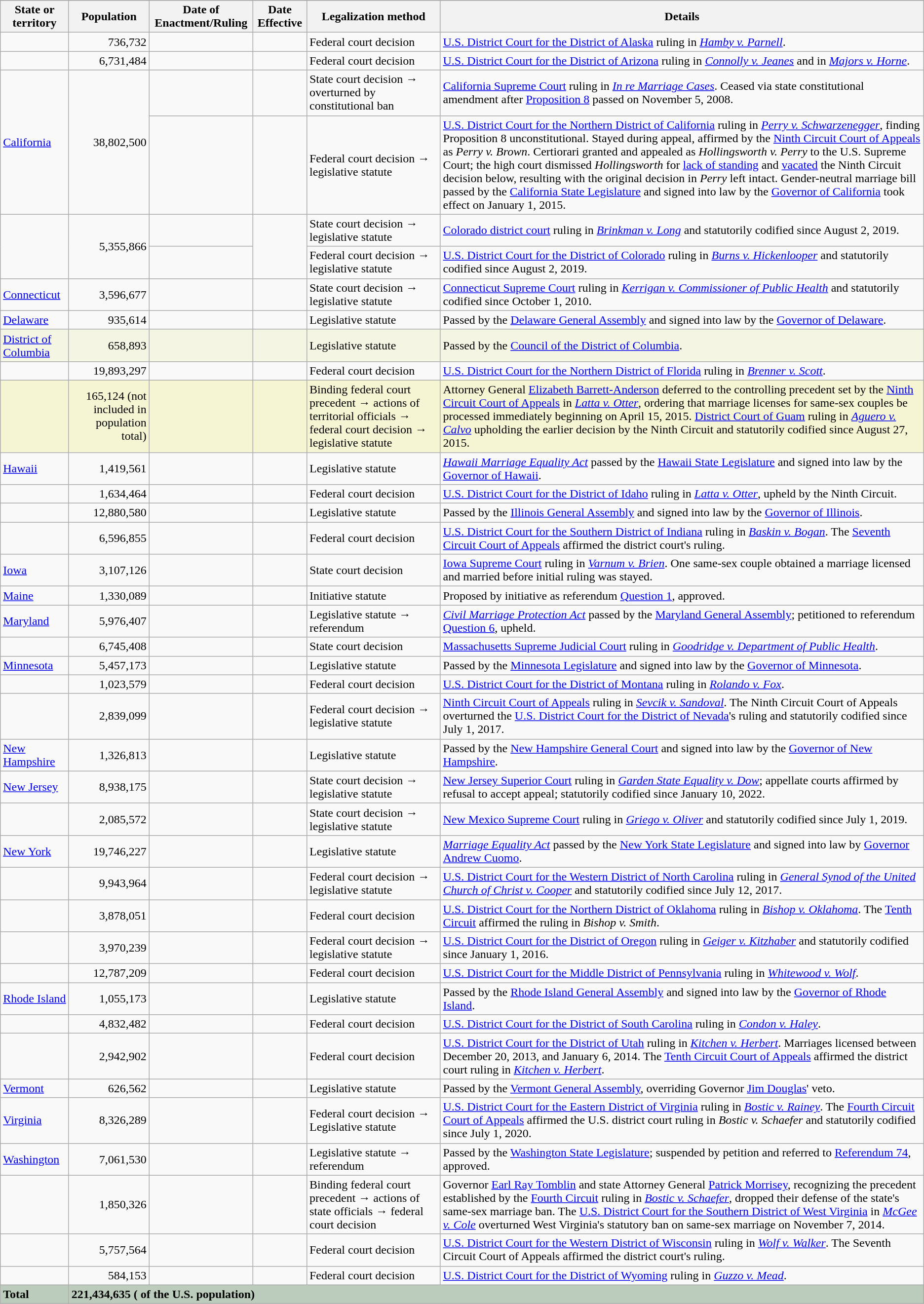<table class="wikitable sortable">
<tr>
</tr>
<tr>
<th>State or territory</th>
<th>Population</th>
<th>Date of Enactment/Ruling</th>
<th>Date Effective</th>
<th>Legalization method</th>
<th>Details</th>
</tr>
<tr>
<td></td>
<td style="text-align:right">736,732</td>
<td></td>
<td></td>
<td>Federal court decision</td>
<td><a href='#'>U.S. District Court for the District of Alaska</a> ruling in <em><a href='#'>Hamby v. Parnell</a></em>.</td>
</tr>
<tr>
<td></td>
<td style="text-align:right">6,731,484</td>
<td></td>
<td></td>
<td>Federal court decision</td>
<td><a href='#'>U.S. District Court for the District of Arizona</a> ruling in <em><a href='#'>Connolly v. Jeanes</a></em> and in <em><a href='#'>Majors v. Horne</a></em>.</td>
</tr>
<tr>
<td rowspan="2"> <a href='#'>California</a></td>
<td rowspan="2" style="text-align:right">38,802,500</td>
<td></td>
<td></td>
<td>State court decision → overturned by constitutional ban</td>
<td><a href='#'>California Supreme Court</a> ruling in <em><a href='#'>In re Marriage Cases</a></em>. Ceased via state constitutional amendment after <a href='#'>Proposition 8</a> passed on November 5, 2008.</td>
</tr>
<tr>
<td></td>
<td></td>
<td>Federal court decision → legislative statute</td>
<td><a href='#'>U.S. District Court for the Northern District of California</a> ruling in <em><a href='#'>Perry v. Schwarzenegger</a></em>, finding Proposition 8 unconstitutional. Stayed during appeal, affirmed by the <a href='#'>Ninth Circuit Court of Appeals</a> as <em>Perry v. Brown</em>. Certiorari granted and appealed as <em>Hollingsworth v. Perry</em> to the U.S. Supreme Court; the high court dismissed <em>Hollingsworth</em> for <a href='#'>lack of standing</a> and <a href='#'>vacated</a> the Ninth Circuit decision below, resulting with the original decision in <em>Perry</em> left intact. Gender-neutral marriage bill passed by the <a href='#'>California State Legislature</a> and signed into law by the <a href='#'>Governor of California</a> took effect on January 1, 2015.</td>
</tr>
<tr>
<td rowspan="2"></td>
<td rowspan="2" style="text-align:right">5,355,866</td>
<td></td>
<td rowspan="2"></td>
<td>State court decision → legislative statute</td>
<td><a href='#'>Colorado district court</a> ruling in <em><a href='#'>Brinkman v. Long</a></em> and statutorily codified since August 2, 2019.</td>
</tr>
<tr>
<td></td>
<td>Federal court decision → legislative statute</td>
<td><a href='#'>U.S. District Court for the District of Colorado</a> ruling in <em><a href='#'>Burns v. Hickenlooper</a></em> and statutorily codified since August 2, 2019.</td>
</tr>
<tr>
<td> <a href='#'>Connecticut</a></td>
<td style="text-align:right">3,596,677</td>
<td></td>
<td></td>
<td>State court decision → legislative statute</td>
<td><a href='#'>Connecticut Supreme Court</a> ruling in <em><a href='#'>Kerrigan v. Commissioner of Public Health</a></em> and statutorily codified since October 1, 2010.</td>
</tr>
<tr>
<td> <a href='#'>Delaware</a></td>
<td style="text-align:right">935,614</td>
<td></td>
<td></td>
<td>Legislative statute</td>
<td>Passed by the <a href='#'>Delaware General Assembly</a> and signed into law by the <a href='#'>Governor of Delaware</a>.</td>
</tr>
<tr style="background:#f5f5e4;">
<td> <a href='#'>District of Columbia</a></td>
<td style="text-align:right">658,893</td>
<td></td>
<td></td>
<td>Legislative statute</td>
<td>Passed by the <a href='#'>Council of the District of Columbia</a>.</td>
</tr>
<tr>
<td></td>
<td style="text-align:right;">19,893,297</td>
<td></td>
<td></td>
<td>Federal court decision</td>
<td><a href='#'>U.S. District Court for the Northern District of Florida</a> ruling in <em><a href='#'>Brenner v. Scott</a></em>.</td>
</tr>
<tr style="background:#f5f5d3;">
<td></td>
<td style="text-align:right">165,124 (not included in population total)</td>
<td></td>
<td></td>
<td>Binding federal court precedent → actions of territorial officials → federal court decision → legislative statute</td>
<td>Attorney General <a href='#'>Elizabeth Barrett-Anderson</a> deferred to the controlling precedent set by the <a href='#'>Ninth Circuit Court of Appeals</a> in <em><a href='#'>Latta v. Otter</a></em>, ordering that marriage licenses for same-sex couples be processed immediately beginning on April 15, 2015. <a href='#'>District Court of Guam</a> ruling in <em><a href='#'>Aguero v. Calvo</a></em> upholding the earlier decision by the Ninth Circuit and statutorily codified since August 27, 2015.</td>
</tr>
<tr>
<td> <a href='#'>Hawaii</a></td>
<td style="text-align:right">1,419,561</td>
<td></td>
<td></td>
<td>Legislative statute</td>
<td><em><a href='#'>Hawaii Marriage Equality Act</a></em> passed by the <a href='#'>Hawaii State Legislature</a> and signed into law by the <a href='#'>Governor of Hawaii</a>.</td>
</tr>
<tr>
<td></td>
<td style="text-align:right">1,634,464</td>
<td></td>
<td></td>
<td>Federal court decision</td>
<td><a href='#'>U.S. District Court for the District of Idaho</a> ruling in <em><a href='#'>Latta v. Otter</a></em>, upheld by the Ninth Circuit.</td>
</tr>
<tr>
<td></td>
<td style="text-align:right">12,880,580</td>
<td></td>
<td></td>
<td>Legislative statute</td>
<td>Passed by the <a href='#'>Illinois General Assembly</a> and signed into law by the <a href='#'>Governor of Illinois</a>.</td>
</tr>
<tr>
<td></td>
<td style="text-align:right">6,596,855</td>
<td></td>
<td></td>
<td>Federal court decision</td>
<td><a href='#'>U.S. District Court for the Southern District of Indiana</a> ruling in <em><a href='#'>Baskin v. Bogan</a></em>. The <a href='#'>Seventh Circuit Court of Appeals</a> affirmed the district court's ruling.</td>
</tr>
<tr>
<td> <a href='#'>Iowa</a></td>
<td style="text-align:right">3,107,126</td>
<td></td>
<td></td>
<td>State court decision</td>
<td><a href='#'>Iowa Supreme Court</a> ruling in <em><a href='#'>Varnum v. Brien</a></em>. One same-sex couple obtained a marriage licensed and married before initial ruling was stayed.</td>
</tr>
<tr>
<td> <a href='#'>Maine</a></td>
<td style="text-align:right">1,330,089</td>
<td></td>
<td></td>
<td>Initiative statute</td>
<td>Proposed by initiative as referendum <a href='#'>Question 1</a>, approved.</td>
</tr>
<tr>
<td> <a href='#'>Maryland</a></td>
<td style="text-align:right">5,976,407</td>
<td></td>
<td></td>
<td>Legislative statute → referendum</td>
<td><em><a href='#'>Civil Marriage Protection Act</a></em> passed by the <a href='#'>Maryland General Assembly</a>; petitioned to referendum <a href='#'>Question 6</a>, upheld.</td>
</tr>
<tr>
<td></td>
<td style="text-align:right">6,745,408</td>
<td></td>
<td></td>
<td>State court decision</td>
<td><a href='#'>Massachusetts Supreme Judicial Court</a> ruling in <em><a href='#'>Goodridge v. Department of Public Health</a></em>.</td>
</tr>
<tr>
<td> <a href='#'>Minnesota</a></td>
<td style="text-align:right">5,457,173</td>
<td></td>
<td></td>
<td>Legislative statute</td>
<td>Passed by the <a href='#'>Minnesota Legislature</a> and signed into law by the <a href='#'>Governor of Minnesota</a>.</td>
</tr>
<tr>
<td></td>
<td style="text-align:right;">1,023,579</td>
<td></td>
<td></td>
<td>Federal court decision</td>
<td><a href='#'>U.S. District Court for the District of Montana</a> ruling in <em><a href='#'>Rolando v. Fox</a></em>.</td>
</tr>
<tr>
<td></td>
<td style="text-align:right">2,839,099</td>
<td></td>
<td></td>
<td>Federal court decision → legislative statute</td>
<td><a href='#'>Ninth Circuit Court of Appeals</a> ruling in <em><a href='#'>Sevcik v. Sandoval</a></em>. The Ninth Circuit Court of Appeals overturned the <a href='#'>U.S. District Court for the District of Nevada</a>'s ruling and statutorily codified since July 1, 2017.</td>
</tr>
<tr>
<td> <a href='#'>New Hampshire</a></td>
<td style="text-align:right">1,326,813</td>
<td></td>
<td></td>
<td>Legislative statute</td>
<td>Passed by the <a href='#'>New Hampshire General Court</a> and signed into law by the <a href='#'>Governor of New Hampshire</a>.</td>
</tr>
<tr>
<td> <a href='#'>New Jersey</a></td>
<td style="text-align:right">8,938,175</td>
<td></td>
<td></td>
<td>State court decision → legislative statute</td>
<td><a href='#'>New Jersey Superior Court</a> ruling in <em><a href='#'>Garden State Equality v. Dow</a></em>;  appellate courts affirmed by refusal to accept appeal; statutorily codified since January 10, 2022.</td>
</tr>
<tr>
<td></td>
<td style="text-align:right">2,085,572</td>
<td></td>
<td></td>
<td>State court decision → legislative statute</td>
<td><a href='#'>New Mexico Supreme Court</a> ruling in <em><a href='#'>Griego v. Oliver</a></em> and statutorily codified since July 1, 2019.</td>
</tr>
<tr>
<td> <a href='#'>New York</a></td>
<td style="text-align:right">19,746,227</td>
<td></td>
<td></td>
<td>Legislative statute</td>
<td><em><a href='#'>Marriage Equality Act</a></em> passed by the <a href='#'>New York State Legislature</a> and signed into law by <a href='#'>Governor</a> <a href='#'>Andrew Cuomo</a>.</td>
</tr>
<tr>
<td></td>
<td style="text-align:right">9,943,964</td>
<td></td>
<td></td>
<td>Federal court decision → legislative statute</td>
<td><a href='#'>U.S. District Court for the Western District of North Carolina</a> ruling in <em><a href='#'>General Synod of the United Church of Christ v. Cooper</a></em> and statutorily codified since July 12, 2017.</td>
</tr>
<tr>
<td></td>
<td style="text-align:right">3,878,051</td>
<td></td>
<td></td>
<td>Federal court decision</td>
<td><a href='#'>U.S. District Court for the Northern District of Oklahoma</a> ruling in <em><a href='#'>Bishop v. Oklahoma</a></em>. The <a href='#'>Tenth Circuit</a> affirmed the ruling in <em>Bishop v. Smith</em>.</td>
</tr>
<tr>
<td></td>
<td style="text-align:right">3,970,239</td>
<td></td>
<td></td>
<td>Federal court decision → legislative statute</td>
<td><a href='#'>U.S. District Court for the District of Oregon</a> ruling in <em><a href='#'>Geiger v. Kitzhaber</a></em> and statutorily codified since January 1, 2016.</td>
</tr>
<tr>
<td></td>
<td style="text-align:right">12,787,209</td>
<td></td>
<td></td>
<td>Federal court decision</td>
<td><a href='#'>U.S. District Court for the Middle District of Pennsylvania</a> ruling in <em><a href='#'>Whitewood v. Wolf</a></em>.</td>
</tr>
<tr>
<td> <a href='#'>Rhode Island</a></td>
<td style="text-align:right">1,055,173</td>
<td></td>
<td></td>
<td>Legislative statute</td>
<td>Passed by the <a href='#'>Rhode Island General Assembly</a> and signed into law by the <a href='#'>Governor of Rhode Island</a>.</td>
</tr>
<tr>
<td></td>
<td style="text-align:right;">4,832,482</td>
<td></td>
<td></td>
<td>Federal court decision</td>
<td><a href='#'>U.S. District Court for the District of South Carolina</a> ruling in <em><a href='#'>Condon v. Haley</a></em>.</td>
</tr>
<tr>
<td></td>
<td style="text-align:right">2,942,902</td>
<td></td>
<td></td>
<td>Federal court decision</td>
<td><a href='#'>U.S. District Court for the District of Utah</a> ruling in <em><a href='#'>Kitchen v. Herbert</a></em>. Marriages licensed between December 20, 2013, and January 6, 2014. The <a href='#'>Tenth Circuit Court of Appeals</a> affirmed the district court ruling in <em><a href='#'>Kitchen v. Herbert</a></em>.</td>
</tr>
<tr>
<td> <a href='#'>Vermont</a></td>
<td style="text-align:right">626,562</td>
<td></td>
<td></td>
<td>Legislative statute</td>
<td>Passed by the <a href='#'>Vermont General Assembly</a>, overriding Governor <a href='#'>Jim Douglas</a>' veto.</td>
</tr>
<tr>
<td> <a href='#'>Virginia</a></td>
<td style="text-align:right">8,326,289</td>
<td></td>
<td></td>
<td>Federal court decision → Legislative statute</td>
<td><a href='#'>U.S. District Court for the Eastern District of Virginia</a> ruling in <em><a href='#'>Bostic v. Rainey</a></em>. The <a href='#'>Fourth Circuit Court of Appeals</a> affirmed the U.S. district court ruling in <em>Bostic v. Schaefer</em> and statutorily codified since July 1, 2020.</td>
</tr>
<tr>
<td> <a href='#'>Washington</a></td>
<td style="text-align:right">7,061,530</td>
<td></td>
<td></td>
<td>Legislative statute → referendum</td>
<td>Passed by the <a href='#'>Washington State Legislature</a>; suspended by petition and referred to <a href='#'>Referendum 74</a>, approved.</td>
</tr>
<tr>
<td></td>
<td style="text-align:right">1,850,326</td>
<td></td>
<td></td>
<td>Binding federal court precedent → actions of state officials → federal court decision</td>
<td>Governor <a href='#'>Earl Ray Tomblin</a> and state Attorney General <a href='#'>Patrick Morrisey</a>, recognizing the precedent established by the <a href='#'>Fourth Circuit</a> ruling in <em><a href='#'>Bostic v. Schaefer</a></em>, dropped their defense of the state's same-sex marriage ban. The <a href='#'>U.S. District Court for the Southern District of West Virginia</a> in <em><a href='#'>McGee v. Cole</a></em> overturned West Virginia's statutory ban on same-sex marriage on November 7, 2014.</td>
</tr>
<tr>
<td></td>
<td style="text-align:right">5,757,564</td>
<td></td>
<td></td>
<td>Federal court decision</td>
<td><a href='#'>U.S. District Court for the Western District of Wisconsin</a> ruling in <em><a href='#'>Wolf v. Walker</a></em>. The Seventh Circuit Court of Appeals affirmed the district court's ruling.</td>
</tr>
<tr>
<td></td>
<td style="text-align:right;">584,153</td>
<td></td>
<td></td>
<td>Federal court decision</td>
<td><a href='#'>U.S. District Court for the District of Wyoming</a> ruling in <em><a href='#'>Guzzo v. Mead</a></em>.</td>
</tr>
<tr class="sortbottom" style="background:#bcccbc;">
<td colspan=1><strong>Total</strong></td>
<td colspan=5><strong>221,434,635 ( of the U.S. population)</strong></td>
</tr>
</table>
